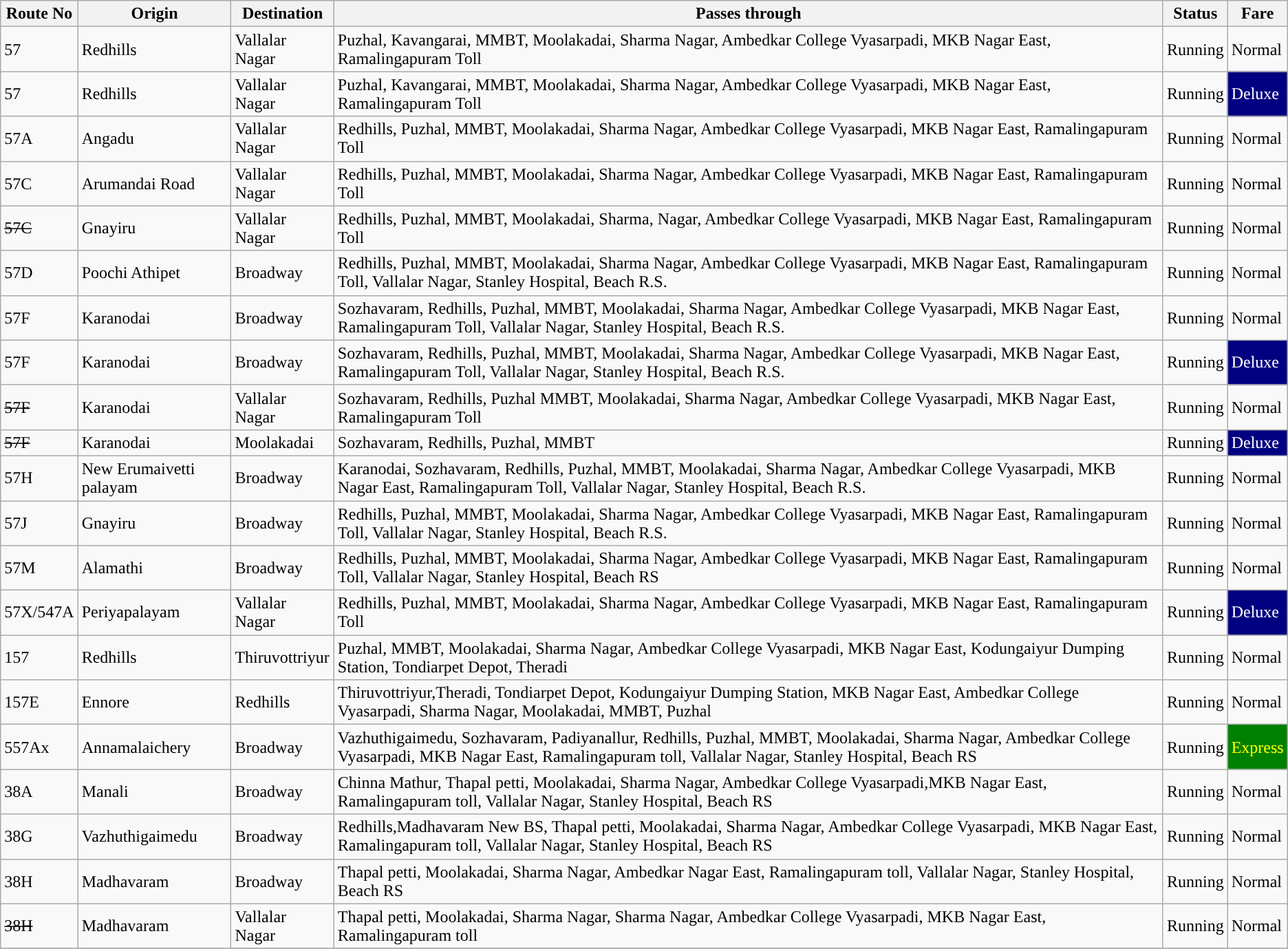<table class="wikitable sortable collapsable plainrowheaders">
<tr>
<th>Route No</th>
<th>Origin</th>
<th>Destination</th>
<th>Passes through</th>
<th>Status</th>
<th>Fare</th>
</tr>
<tr>
<td>57</td>
<td>Redhills</td>
<td>Vallalar Nagar</td>
<td>Puzhal, Kavangarai, MMBT, Moolakadai, Sharma Nagar, Ambedkar College Vyasarpadi, MKB Nagar East, Ramalingapuram Toll</td>
<td>Running</td>
<td>Normal</td>
</tr>
<tr>
<td>57</td>
<td>Redhills</td>
<td>Vallalar Nagar</td>
<td>Puzhal, Kavangarai, MMBT, Moolakadai, Sharma Nagar, Ambedkar College Vyasarpadi, MKB Nagar East, Ramalingapuram Toll</td>
<td>Running</td>
<td style="background:navy; color:white">Deluxe</td>
</tr>
<tr>
<td>57A</td>
<td>Angadu</td>
<td>Vallalar Nagar</td>
<td>Redhills, Puzhal, MMBT, Moolakadai, Sharma Nagar, Ambedkar College Vyasarpadi, MKB Nagar East, Ramalingapuram Toll</td>
<td>Running</td>
<td>Normal</td>
</tr>
<tr>
<td>57C</td>
<td>Arumandai Road</td>
<td>Vallalar Nagar</td>
<td>Redhills, Puzhal, MMBT, Moolakadai, Sharma Nagar, Ambedkar College Vyasarpadi, MKB Nagar East, Ramalingapuram Toll</td>
<td>Running</td>
<td>Normal</td>
</tr>
<tr>
<td><s>57C</s></td>
<td>Gnayiru</td>
<td>Vallalar Nagar</td>
<td>Redhills, Puzhal, MMBT, Moolakadai, Sharma, Nagar, Ambedkar College Vyasarpadi, MKB Nagar East, Ramalingapuram Toll</td>
<td>Running</td>
<td>Normal</td>
</tr>
<tr>
<td>57D</td>
<td>Poochi Athipet</td>
<td>Broadway</td>
<td>Redhills, Puzhal, MMBT, Moolakadai, Sharma Nagar, Ambedkar College Vyasarpadi, MKB Nagar East, Ramalingapuram Toll, Vallalar Nagar, Stanley Hospital, Beach R.S.</td>
<td>Running</td>
<td>Normal</td>
</tr>
<tr>
<td>57F</td>
<td>Karanodai</td>
<td>Broadway</td>
<td>Sozhavaram, Redhills, Puzhal, MMBT, Moolakadai, Sharma Nagar, Ambedkar College Vyasarpadi, MKB Nagar East, Ramalingapuram Toll, Vallalar Nagar, Stanley Hospital, Beach R.S.</td>
<td>Running</td>
<td>Normal</td>
</tr>
<tr>
<td>57F</td>
<td>Karanodai</td>
<td>Broadway</td>
<td>Sozhavaram, Redhills, Puzhal, MMBT, Moolakadai, Sharma Nagar, Ambedkar College Vyasarpadi, MKB Nagar East, Ramalingapuram Toll, Vallalar Nagar, Stanley Hospital, Beach R.S.</td>
<td>Running</td>
<td style="background:navy; color:white">Deluxe</td>
</tr>
<tr>
<td><s>57F</s></td>
<td>Karanodai</td>
<td>Vallalar Nagar</td>
<td>Sozhavaram, Redhills, Puzhal MMBT, Moolakadai, Sharma Nagar, Ambedkar College Vyasarpadi, MKB Nagar East, Ramalingapuram Toll</td>
<td>Running</td>
<td>Normal</td>
</tr>
<tr>
<td><s>57F</s></td>
<td>Karanodai</td>
<td>Moolakadai</td>
<td>Sozhavaram, Redhills, Puzhal, MMBT</td>
<td>Running</td>
<td style="background:navy; color:white">Deluxe</td>
</tr>
<tr>
<td>57H</td>
<td>New Erumaivetti palayam</td>
<td>Broadway</td>
<td>Karanodai, Sozhavaram, Redhills, Puzhal, MMBT, Moolakadai, Sharma Nagar, Ambedkar College Vyasarpadi, MKB Nagar East, Ramalingapuram Toll, Vallalar Nagar, Stanley Hospital, Beach R.S.</td>
<td>Running</td>
<td>Normal</td>
</tr>
<tr>
<td>57J</td>
<td>Gnayiru</td>
<td>Broadway</td>
<td>Redhills, Puzhal, MMBT, Moolakadai, Sharma Nagar, Ambedkar College Vyasarpadi, MKB Nagar East, Ramalingapuram Toll, Vallalar Nagar, Stanley Hospital, Beach R.S.</td>
<td>Running</td>
<td>Normal</td>
</tr>
<tr>
<td>57M</td>
<td>Alamathi</td>
<td>Broadway</td>
<td>Redhills, Puzhal, MMBT, Moolakadai, Sharma Nagar, Ambedkar College Vyasarpadi, MKB Nagar East, Ramalingapuram Toll, Vallalar Nagar, Stanley Hospital, Beach RS</td>
<td>Running</td>
<td>Normal</td>
</tr>
<tr>
<td>57X/547A</td>
<td>Periyapalayam</td>
<td>Vallalar Nagar</td>
<td>Redhills, Puzhal, MMBT, Moolakadai, Sharma Nagar, Ambedkar College Vyasarpadi, MKB Nagar East, Ramalingapuram Toll</td>
<td>Running</td>
<td style="background:navy; color:white">Deluxe</td>
</tr>
<tr>
<td>157</td>
<td>Redhills</td>
<td>Thiruvottriyur</td>
<td>Puzhal, MMBT, Moolakadai, Sharma Nagar, Ambedkar College Vyasarpadi, MKB Nagar East, Kodungaiyur Dumping Station, Tondiarpet Depot, Theradi</td>
<td>Running</td>
<td>Normal</td>
</tr>
<tr>
<td>157E</td>
<td>Ennore</td>
<td>Redhills</td>
<td>Thiruvottriyur,Theradi, Tondiarpet Depot, Kodungaiyur Dumping Station, MKB Nagar East, Ambedkar College Vyasarpadi, Sharma Nagar, Moolakadai, MMBT, Puzhal</td>
<td>Running</td>
<td>Normal</td>
</tr>
<tr>
<td>557Ax</td>
<td>Annamalaichery</td>
<td>Broadway</td>
<td>Vazhuthigaimedu, Sozhavaram, Padiyanallur, Redhills, Puzhal, MMBT, Moolakadai, Sharma Nagar, Ambedkar College Vyasarpadi, MKB Nagar East, Ramalingapuram toll, Vallalar Nagar, Stanley Hospital, Beach RS</td>
<td>Running</td>
<td style="background:green; color:yellow">Express</td>
</tr>
<tr>
<td>38A</td>
<td>Manali</td>
<td>Broadway</td>
<td>Chinna Mathur, Thapal petti, Moolakadai, Sharma Nagar, Ambedkar College Vyasarpadi,MKB Nagar East, Ramalingapuram toll, Vallalar Nagar, Stanley Hospital, Beach RS</td>
<td>Running</td>
<td>Normal</td>
</tr>
<tr>
<td>38G</td>
<td>Vazhuthigaimedu</td>
<td>Broadway</td>
<td>Redhills,Madhavaram New BS, Thapal petti, Moolakadai, Sharma Nagar, Ambedkar College Vyasarpadi, MKB Nagar East, Ramalingapuram toll, Vallalar Nagar, Stanley Hospital, Beach RS</td>
<td>Running</td>
<td>Normal</td>
</tr>
<tr>
<td>38H</td>
<td>Madhavaram</td>
<td>Broadway</td>
<td>Thapal petti, Moolakadai, Sharma Nagar, Ambedkar Nagar East, Ramalingapuram toll, Vallalar Nagar, Stanley Hospital, Beach RS</td>
<td>Running</td>
<td>Normal</td>
</tr>
<tr>
<td><s>38H</s></td>
<td>Madhavaram</td>
<td>Vallalar Nagar</td>
<td>Thapal petti, Moolakadai, Sharma Nagar, Sharma Nagar, Ambedkar College Vyasarpadi, MKB Nagar East, Ramalingapuram toll</td>
<td>Running</td>
<td>Normal</td>
</tr>
<tr>
</tr>
</table>
